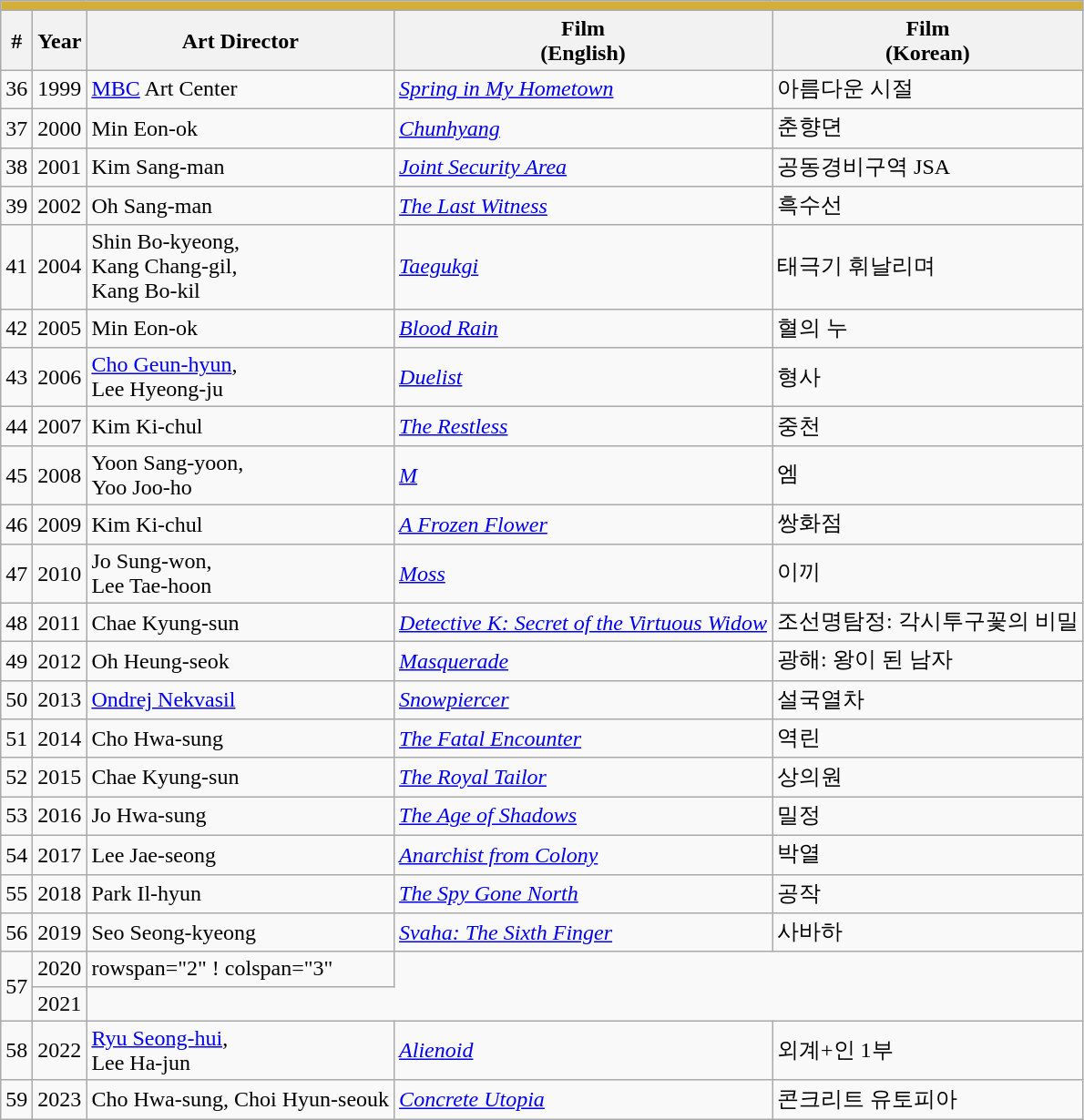<table class="wikitable collapsible collapsed">
<tr>
<th colspan="5" style="background: #D4AF37;"></th>
</tr>
<tr>
<th>#</th>
<th>Year</th>
<th>Art Director</th>
<th>Film<br>(English)</th>
<th>Film<br>(Korean)</th>
</tr>
<tr>
<td>36</td>
<td>1999</td>
<td><a href='#'>MBC</a> Art Center</td>
<td><em><a href='#'>Spring in My Hometown</a></em></td>
<td>아름다운 시절</td>
</tr>
<tr>
<td>37</td>
<td>2000</td>
<td>Min Eon-ok</td>
<td><em><a href='#'>Chunhyang</a></em></td>
<td>춘향뎐</td>
</tr>
<tr>
<td>38</td>
<td>2001</td>
<td>Kim Sang-man</td>
<td><em><a href='#'>Joint Security Area</a></em></td>
<td>공동경비구역 JSA</td>
</tr>
<tr>
<td>39</td>
<td>2002</td>
<td>Oh Sang-man</td>
<td><em><a href='#'>The Last Witness</a></em></td>
<td>흑수선</td>
</tr>
<tr>
<td>41</td>
<td>2004</td>
<td>Shin Bo-kyeong,<br>Kang Chang-gil,<br>Kang Bo-kil</td>
<td><em><a href='#'>Taegukgi</a></em></td>
<td>태극기 휘날리며</td>
</tr>
<tr>
<td>42</td>
<td>2005</td>
<td>Min Eon-ok</td>
<td><em><a href='#'>Blood Rain</a></em></td>
<td>혈의 누</td>
</tr>
<tr>
<td>43</td>
<td>2006</td>
<td><a href='#'>Cho Geun-hyun</a>,<br>Lee Hyeong-ju</td>
<td><em><a href='#'>Duelist</a></em></td>
<td>형사</td>
</tr>
<tr>
<td>44</td>
<td>2007</td>
<td>Kim Ki-chul</td>
<td><em><a href='#'>The Restless</a></em></td>
<td>중천</td>
</tr>
<tr>
<td>45</td>
<td>2008</td>
<td>Yoon Sang-yoon,<br>Yoo Joo-ho</td>
<td><em><a href='#'>M</a></em></td>
<td>엠</td>
</tr>
<tr>
<td>46</td>
<td>2009</td>
<td>Kim Ki-chul</td>
<td><em><a href='#'>A Frozen Flower</a></em></td>
<td>쌍화점</td>
</tr>
<tr>
<td>47</td>
<td>2010</td>
<td>Jo Sung-won,<br>Lee Tae-hoon</td>
<td><em><a href='#'>Moss</a></em></td>
<td>이끼</td>
</tr>
<tr>
<td>48</td>
<td>2011</td>
<td>Chae Kyung-sun</td>
<td><em><a href='#'>Detective K: Secret of the Virtuous Widow</a></em></td>
<td>조선명탐정: 각시투구꽃의 비밀</td>
</tr>
<tr>
<td>49</td>
<td>2012</td>
<td>Oh Heung-seok</td>
<td><em><a href='#'>Masquerade</a></em></td>
<td>광해: 왕이 된 남자</td>
</tr>
<tr>
<td>50</td>
<td>2013</td>
<td><a href='#'>Ondrej Nekvasil</a></td>
<td><em><a href='#'>Snowpiercer</a></em></td>
<td>설국열차</td>
</tr>
<tr>
<td>51</td>
<td>2014</td>
<td>Cho Hwa-sung</td>
<td><em><a href='#'>The Fatal Encounter</a></em></td>
<td>역린</td>
</tr>
<tr>
<td>52</td>
<td>2015</td>
<td>Chae Kyung-sun</td>
<td><em><a href='#'>The Royal Tailor</a></em></td>
<td>상의원</td>
</tr>
<tr>
<td>53</td>
<td>2016</td>
<td>Jo Hwa-sung</td>
<td><em><a href='#'>The Age of Shadows</a></em></td>
<td>밀정</td>
</tr>
<tr>
<td>54</td>
<td>2017</td>
<td>Lee Jae-seong</td>
<td><em><a href='#'>Anarchist from Colony</a></em></td>
<td>박열</td>
</tr>
<tr>
<td>55</td>
<td>2018</td>
<td>Park Il-hyun</td>
<td><em><a href='#'>The Spy Gone North</a></em></td>
<td>공작</td>
</tr>
<tr>
<td>56</td>
<td>2019</td>
<td>Seo Seong-kyeong</td>
<td><em><a href='#'>Svaha: The Sixth Finger</a></em></td>
<td>사바하</td>
</tr>
<tr>
<td rowspan="2">57</td>
<td>2020</td>
<td>rowspan="2" ! colspan="3" </td>
</tr>
<tr>
<td>2021</td>
</tr>
<tr>
<td>58</td>
<td>2022</td>
<td><a href='#'>Ryu Seong-hui</a>,<br>Lee Ha-jun</td>
<td><em><a href='#'>Alienoid</a></em></td>
<td>외계+인 1부</td>
</tr>
<tr>
<td>59</td>
<td>2023</td>
<td>Cho Hwa-sung, Choi Hyun-seouk</td>
<td><em><a href='#'>Concrete Utopia</a></em></td>
<td>콘크리트 유토피아</td>
</tr>
</table>
